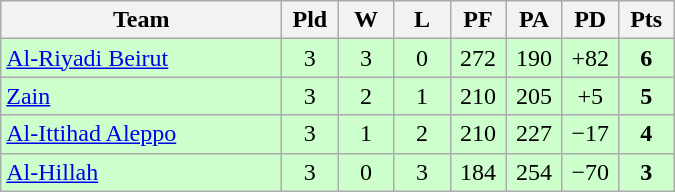<table class="wikitable" style="text-align:center;">
<tr>
<th width=180>Team</th>
<th width=30>Pld</th>
<th width=30>W</th>
<th width=30>L</th>
<th width=30>PF</th>
<th width=30>PA</th>
<th width=30>PD</th>
<th width=30>Pts</th>
</tr>
<tr bgcolor="#ccffcc">
<td align="left"> <a href='#'>Al-Riyadi Beirut</a></td>
<td>3</td>
<td>3</td>
<td>0</td>
<td>272</td>
<td>190</td>
<td>+82</td>
<td><strong>6</strong></td>
</tr>
<tr bgcolor="#ccffcc">
<td align="left"> <a href='#'>Zain</a></td>
<td>3</td>
<td>2</td>
<td>1</td>
<td>210</td>
<td>205</td>
<td>+5</td>
<td><strong>5</strong></td>
</tr>
<tr bgcolor="#ccffcc">
<td align="left"> <a href='#'>Al-Ittihad Aleppo</a></td>
<td>3</td>
<td>1</td>
<td>2</td>
<td>210</td>
<td>227</td>
<td>−17</td>
<td><strong>4</strong></td>
</tr>
<tr bgcolor="#ccffcc">
<td align="left"> <a href='#'>Al-Hillah</a></td>
<td>3</td>
<td>0</td>
<td>3</td>
<td>184</td>
<td>254</td>
<td>−70</td>
<td><strong>3</strong></td>
</tr>
</table>
